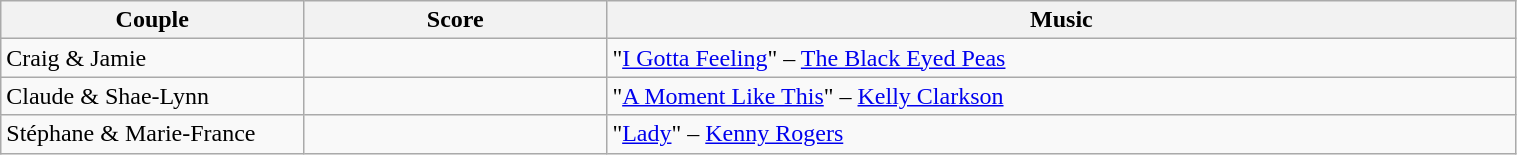<table class="wikitable" style="width:80%;">
<tr>
<th style="width:20%;">Couple</th>
<th style="width:20%;">Score</th>
<th style="width:60%;">Music</th>
</tr>
<tr>
<td>Craig & Jamie</td>
<td></td>
<td>"<a href='#'>I Gotta Feeling</a>" – <a href='#'>The Black Eyed Peas</a></td>
</tr>
<tr>
<td>Claude & Shae-Lynn</td>
<td></td>
<td>"<a href='#'>A Moment Like This</a>" – <a href='#'>Kelly Clarkson</a></td>
</tr>
<tr>
<td>Stéphane & Marie-France</td>
<td></td>
<td>"<a href='#'>Lady</a>" – <a href='#'>Kenny Rogers</a></td>
</tr>
</table>
